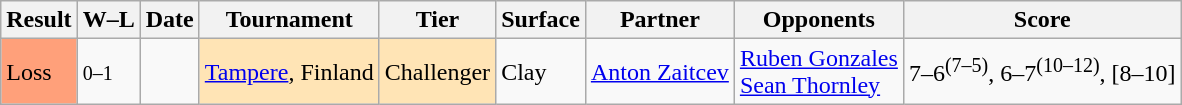<table class="sortable wikitable">
<tr>
<th>Result</th>
<th class="unsortable">W–L</th>
<th>Date</th>
<th>Tournament</th>
<th>Tier</th>
<th>Surface</th>
<th>Partner</th>
<th>Opponents</th>
<th class="unsortable">Score</th>
</tr>
<tr>
<td bgcolor=ffa07a>Loss</td>
<td><small>0–1</small></td>
<td><a href='#'></a></td>
<td bgcolor=moccasin><a href='#'>Tampere</a>, Finland</td>
<td bgcolor=moccasin>Challenger</td>
<td>Clay</td>
<td> <a href='#'>Anton Zaitcev</a></td>
<td> <a href='#'>Ruben Gonzales</a><br> <a href='#'>Sean Thornley</a></td>
<td>7–6<sup>(7–5)</sup>, 6–7<sup>(10–12)</sup>, [8–10]</td>
</tr>
</table>
